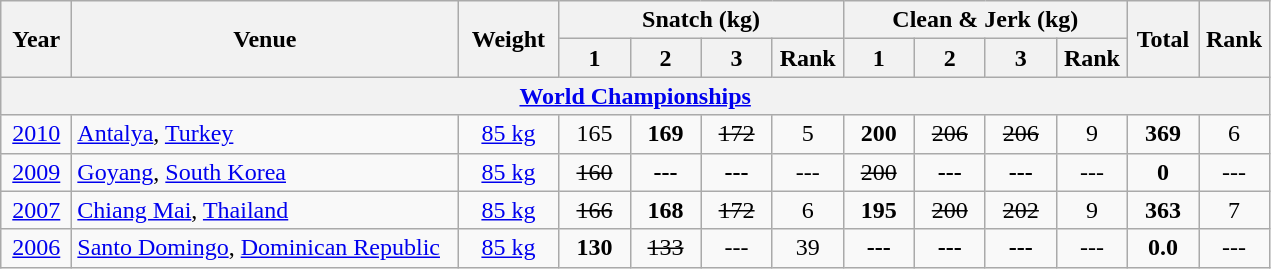<table class = "wikitable" style="text-align:center;">
<tr>
<th rowspan=2 width=40>Year</th>
<th rowspan=2 width=250>Venue</th>
<th rowspan=2 width=60>Weight</th>
<th colspan=4>Snatch (kg)</th>
<th colspan=4>Clean & Jerk (kg)</th>
<th rowspan=2 width=40>Total</th>
<th rowspan=2 width=40>Rank</th>
</tr>
<tr>
<th width=40>1</th>
<th width=40>2</th>
<th width=40>3</th>
<th width=40>Rank</th>
<th width=40>1</th>
<th width=40>2</th>
<th width=40>3</th>
<th width=40>Rank</th>
</tr>
<tr>
<th colspan=13><a href='#'>World Championships</a></th>
</tr>
<tr>
<td><a href='#'>2010</a></td>
<td align=left> <a href='#'>Antalya</a>, <a href='#'>Turkey</a></td>
<td><a href='#'>85 kg</a></td>
<td>165</td>
<td><strong>169</strong></td>
<td><s>172</s></td>
<td>5</td>
<td><strong>200</strong></td>
<td><s>206</s></td>
<td><s>206</s></td>
<td>9</td>
<td><strong>369</strong></td>
<td>6</td>
</tr>
<tr>
<td><a href='#'>2009</a></td>
<td align=left> <a href='#'>Goyang</a>, <a href='#'>South Korea</a></td>
<td><a href='#'>85 kg</a></td>
<td><s>160</s></td>
<td><strong>---</strong></td>
<td><strong>---</strong></td>
<td>---</td>
<td><s>200</s></td>
<td><strong>---</strong></td>
<td><strong>---</strong></td>
<td>---</td>
<td><strong>0</strong></td>
<td>---</td>
</tr>
<tr>
<td><a href='#'>2007</a></td>
<td align=left> <a href='#'>Chiang Mai</a>, <a href='#'>Thailand</a></td>
<td><a href='#'>85 kg</a></td>
<td><s>166</s></td>
<td><strong>168</strong></td>
<td><s>172</s></td>
<td>6</td>
<td><strong>195</strong></td>
<td><s>200</s></td>
<td><s>202</s></td>
<td>9</td>
<td><strong>363</strong></td>
<td>7</td>
</tr>
<tr>
<td><a href='#'>2006</a></td>
<td align=left> <a href='#'>Santo Domingo</a>, <a href='#'>Dominican Republic</a></td>
<td><a href='#'>85 kg</a></td>
<td><strong>130</strong></td>
<td><s>133</s></td>
<td>---</td>
<td>39</td>
<td><strong>---</strong></td>
<td><strong>---</strong></td>
<td><strong>---</strong></td>
<td>---</td>
<td><strong>0.0</strong></td>
<td>---</td>
</tr>
</table>
